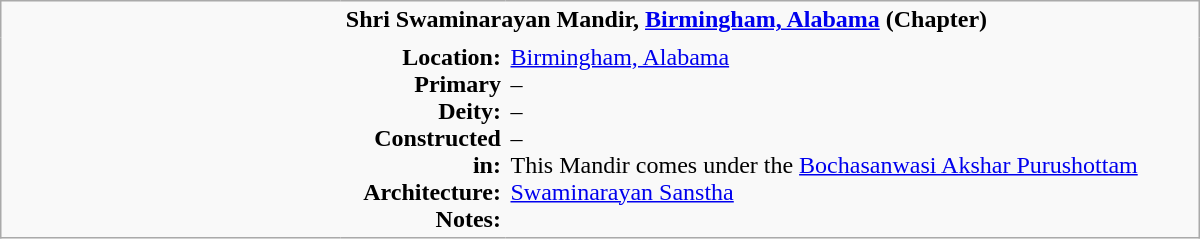<table class="wikitable plain" border="0" width="800">
<tr>
<td width="220px" rowspan="2" style="border:none;"></td>
<td valign="top" colspan=2 style="border:none;"><strong>Shri Swaminarayan Mandir, <a href='#'>Birmingham, Alabama</a> (Chapter)</strong></td>
</tr>
<tr>
<td valign="top" style="text-align:right; border:none;"><strong>Location:</strong><br><strong>Primary Deity:</strong><br><strong>Constructed in:</strong><br><strong>Architecture:</strong><br><strong>Notes:</strong></td>
<td valign="top" style="border:none;"><a href='#'>Birmingham, Alabama</a> <br>– <br>– <br>– <br>This Mandir comes under the <a href='#'>Bochasanwasi Akshar Purushottam Swaminarayan Sanstha</a></td>
</tr>
</table>
